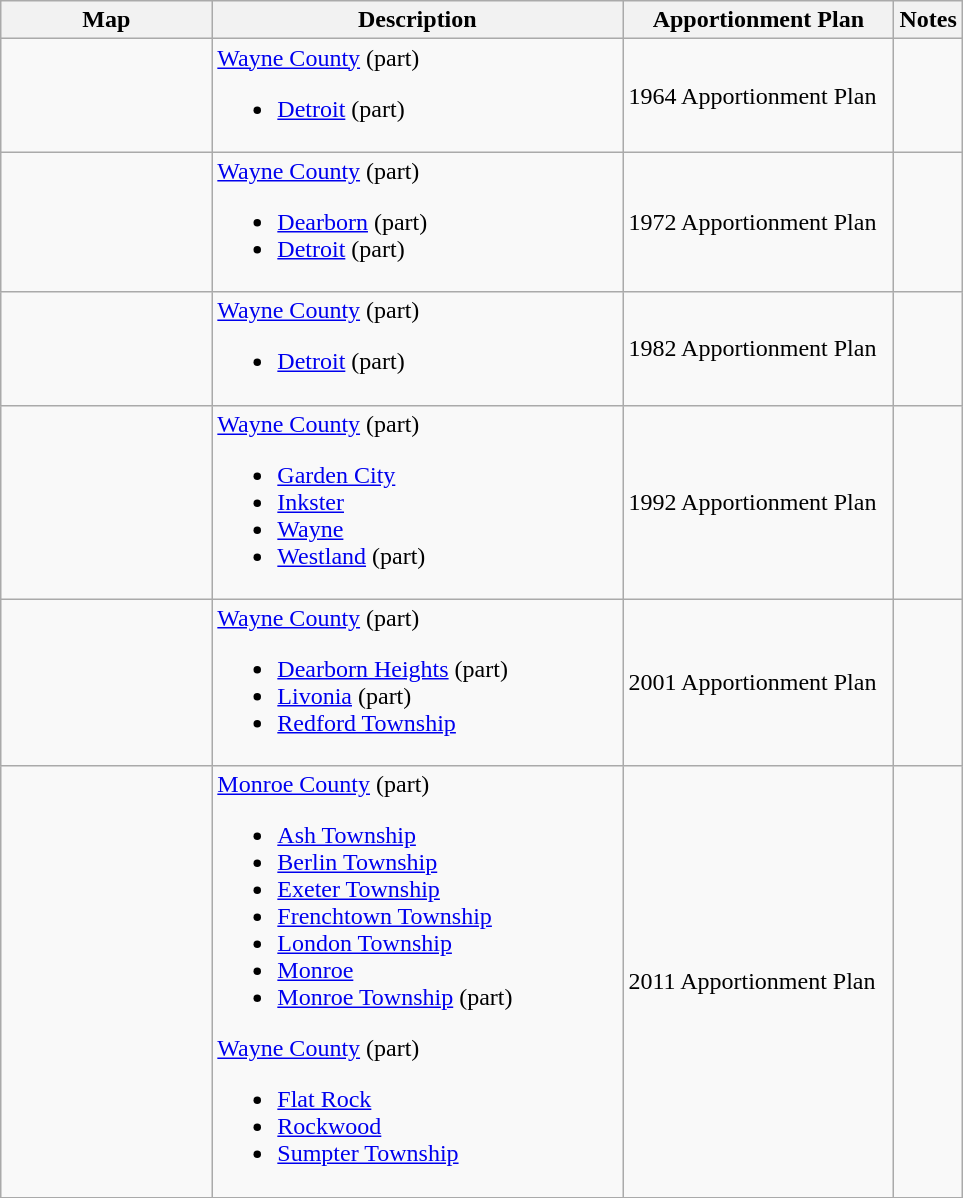<table class="wikitable sortable">
<tr>
<th style="width:100pt;">Map</th>
<th style="width:200pt;">Description</th>
<th style="width:130pt;">Apportionment Plan</th>
<th style="width:15pt;">Notes</th>
</tr>
<tr>
<td></td>
<td><a href='#'>Wayne County</a> (part)<br><ul><li><a href='#'>Detroit</a> (part)</li></ul></td>
<td>1964 Apportionment Plan</td>
<td></td>
</tr>
<tr>
<td></td>
<td><a href='#'>Wayne County</a> (part)<br><ul><li><a href='#'>Dearborn</a> (part)</li><li><a href='#'>Detroit</a> (part)</li></ul></td>
<td>1972 Apportionment Plan</td>
<td></td>
</tr>
<tr>
<td></td>
<td><a href='#'>Wayne County</a> (part)<br><ul><li><a href='#'>Detroit</a> (part)</li></ul></td>
<td>1982 Apportionment Plan</td>
<td></td>
</tr>
<tr>
<td></td>
<td><a href='#'>Wayne County</a> (part)<br><ul><li><a href='#'>Garden City</a></li><li><a href='#'>Inkster</a></li><li><a href='#'>Wayne</a></li><li><a href='#'>Westland</a> (part)</li></ul></td>
<td>1992 Apportionment Plan</td>
<td></td>
</tr>
<tr>
<td></td>
<td><a href='#'>Wayne County</a> (part)<br><ul><li><a href='#'>Dearborn Heights</a> (part)</li><li><a href='#'>Livonia</a> (part)</li><li><a href='#'>Redford Township</a></li></ul></td>
<td>2001 Apportionment Plan</td>
<td></td>
</tr>
<tr>
<td></td>
<td><a href='#'>Monroe County</a> (part)<br><ul><li><a href='#'>Ash Township</a></li><li><a href='#'>Berlin Township</a></li><li><a href='#'>Exeter Township</a></li><li><a href='#'>Frenchtown Township</a></li><li><a href='#'>London Township</a></li><li><a href='#'>Monroe</a></li><li><a href='#'>Monroe Township</a> (part)</li></ul><a href='#'>Wayne County</a> (part)<ul><li><a href='#'>Flat Rock</a></li><li><a href='#'>Rockwood</a></li><li><a href='#'>Sumpter Township</a></li></ul></td>
<td>2011 Apportionment Plan</td>
<td></td>
</tr>
<tr>
</tr>
</table>
